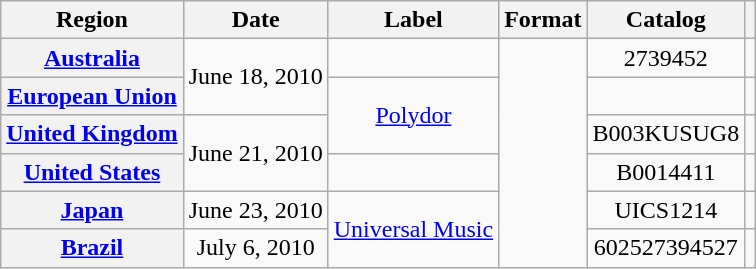<table class="wikitable" style="text-align:center;">
<tr>
<th scope="col">Region</th>
<th scope="col">Date</th>
<th scope="col">Label</th>
<th scope="col">Format</th>
<th scope="col">Catalog</th>
<th scope="col"></th>
</tr>
<tr>
<th scope="row"><a href='#'>Australia</a></th>
<td rowspan="2">June 18, 2010</td>
<td></td>
<td rowspan="6"></td>
<td>2739452</td>
<td></td>
</tr>
<tr>
<th scope="row"><a href='#'>European Union</a> <br> </th>
<td rowspan="2"><a href='#'>Polydor</a></td>
<td></td>
<td></td>
</tr>
<tr>
<th scope="row"><a href='#'>United Kingdom</a></th>
<td rowspan="2">June 21, 2010</td>
<td>B003KUSUG8</td>
<td></td>
</tr>
<tr>
<th scope="row"><a href='#'>United States</a></th>
<td></td>
<td>B0014411</td>
<td></td>
</tr>
<tr>
<th scope="row"><a href='#'>Japan</a></th>
<td>June 23, 2010</td>
<td rowspan="2"><a href='#'>Universal Music</a></td>
<td>UICS1214</td>
<td></td>
</tr>
<tr>
<th scope="row"><a href='#'>Brazil</a></th>
<td>July 6, 2010</td>
<td>602527394527</td>
<td></td>
</tr>
</table>
